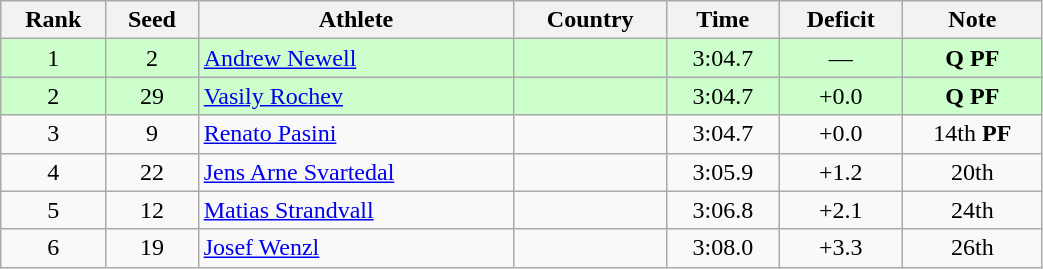<table class="wikitable sortable" style="text-align:center" width=55%>
<tr>
<th>Rank</th>
<th>Seed</th>
<th>Athlete</th>
<th>Country</th>
<th>Time</th>
<th>Deficit</th>
<th>Note</th>
</tr>
<tr bgcolor=ccffcc>
<td>1</td>
<td>2</td>
<td align=left><a href='#'>Andrew Newell</a></td>
<td align=left></td>
<td>3:04.7</td>
<td>—</td>
<td><strong>Q</strong> <strong>PF</strong></td>
</tr>
<tr bgcolor=ccffcc>
<td>2</td>
<td>29</td>
<td align=left><a href='#'>Vasily Rochev</a></td>
<td align=left></td>
<td>3:04.7</td>
<td>+0.0</td>
<td><strong>Q</strong> <strong>PF</strong></td>
</tr>
<tr>
<td>3</td>
<td>9</td>
<td align=left><a href='#'>Renato Pasini</a></td>
<td align=left></td>
<td>3:04.7</td>
<td>+0.0</td>
<td>14th <strong>PF</strong></td>
</tr>
<tr>
<td>4</td>
<td>22</td>
<td align=left><a href='#'>Jens Arne Svartedal</a></td>
<td align=left></td>
<td>3:05.9</td>
<td>+1.2</td>
<td>20th</td>
</tr>
<tr>
<td>5</td>
<td>12</td>
<td align=left><a href='#'>Matias Strandvall</a></td>
<td align=left></td>
<td>3:06.8</td>
<td>+2.1</td>
<td>24th</td>
</tr>
<tr>
<td>6</td>
<td>19</td>
<td align=left><a href='#'>Josef Wenzl</a></td>
<td align=left></td>
<td>3:08.0</td>
<td>+3.3</td>
<td>26th</td>
</tr>
</table>
